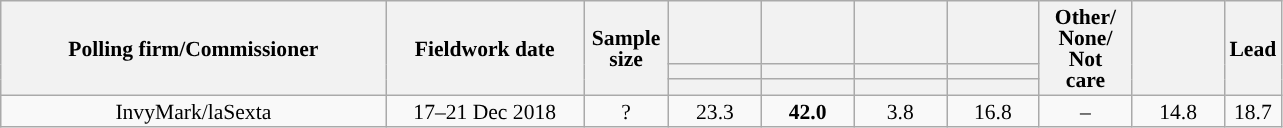<table class="wikitable collapsible collapsed" style="text-align:center; font-size:90%; line-height:14px;">
<tr style="height:42px;">
<th style="width:250px;" rowspan="3">Polling firm/Commissioner</th>
<th style="width:125px;" rowspan="3">Fieldwork date</th>
<th style="width:50px;" rowspan="3">Sample size</th>
<th style="width:55px;"></th>
<th style="width:55px;"></th>
<th style="width:55px;"></th>
<th style="width:55px;"></th>
<th style="width:55px;" rowspan="3">Other/<br>None/<br>Not<br>care</th>
<th style="width:55px;" rowspan="3"></th>
<th style="width:30px;" rowspan="3">Lead</th>
</tr>
<tr>
<th style="color:inherit;background:"></th>
<th style="color:inherit;background:"></th>
<th style="color:inherit;background:"></th>
<th style="color:inherit;background:"></th>
</tr>
<tr>
<th></th>
<th></th>
<th></th>
<th></th>
</tr>
<tr>
<td>InvyMark/laSexta</td>
<td>17–21 Dec 2018</td>
<td>?</td>
<td>23.3</td>
<td><strong>42.0</strong></td>
<td>3.8</td>
<td>16.8</td>
<td>–</td>
<td>14.8</td>
<td style="background:">18.7</td>
</tr>
</table>
